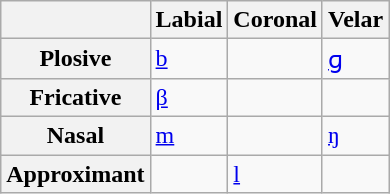<table class="wikitable">
<tr>
<th></th>
<th>Labial</th>
<th>Coronal</th>
<th>Velar</th>
</tr>
<tr>
<th>Plosive</th>
<td><a href='#'>b</a></td>
<td></td>
<td><a href='#'>ɡ</a></td>
</tr>
<tr>
<th>Fricative</th>
<td><a href='#'>β</a></td>
<td></td>
<td></td>
</tr>
<tr>
<th>Nasal</th>
<td><a href='#'>m</a></td>
<td></td>
<td><a href='#'>ŋ</a></td>
</tr>
<tr>
<th>Approximant</th>
<td></td>
<td><a href='#'>l</a></td>
<td></td>
</tr>
</table>
